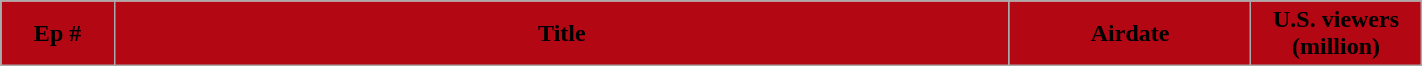<table class="wikitable plainrowheaders" width="75%" style="background:#FFFFFF;">
<tr>
<th style="background:#B30713" width=8%><span>Ep #</span></th>
<th style="background:#B30713"><span>Title</span></th>
<th style="background:#B30713" width=17%><span>Airdate</span></th>
<th style="background:#B30713" width=12%><span>U.S. viewers<br>(million)</span><br>




</th>
</tr>
</table>
